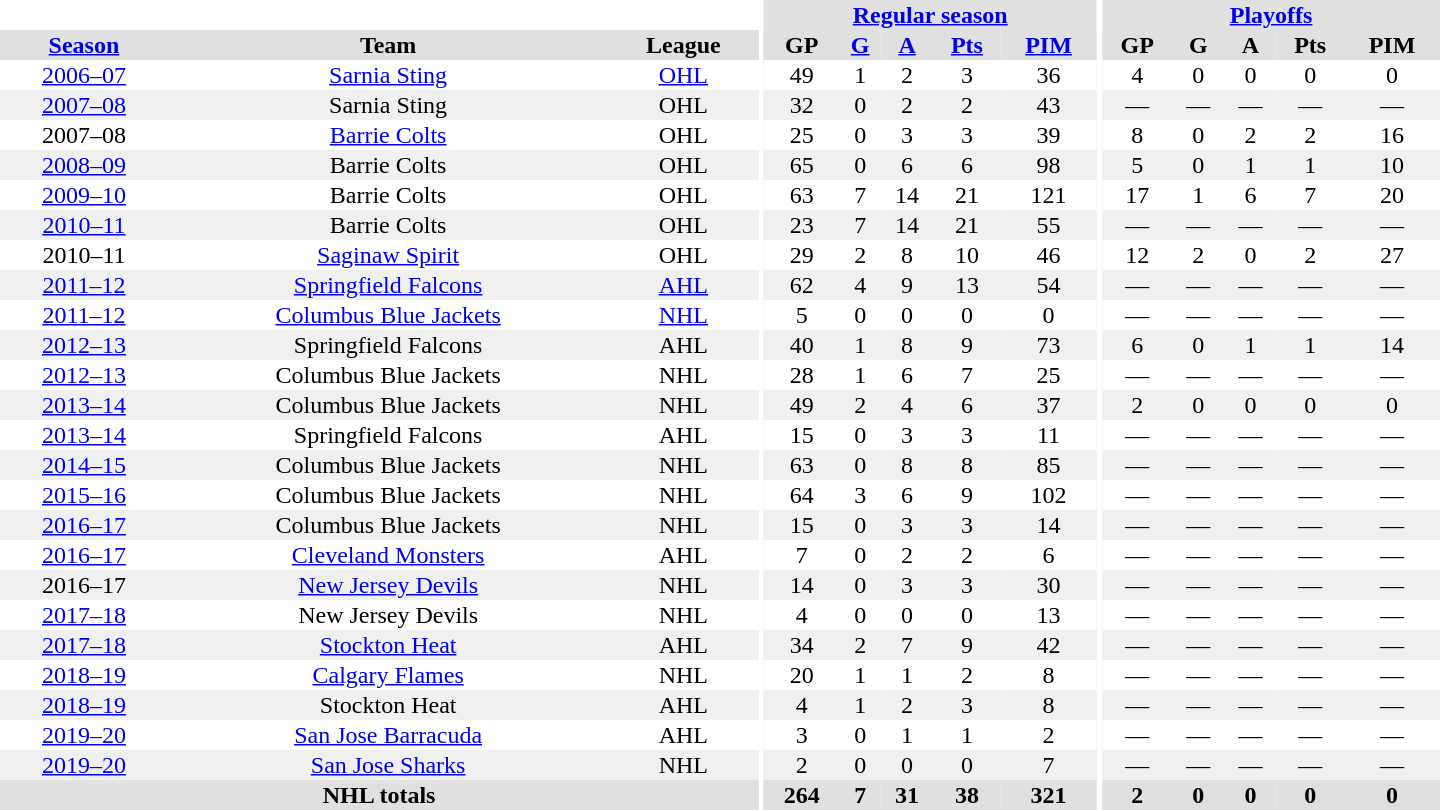<table border="0" cellpadding="1" cellspacing="0" style="text-align:center; width:60em">
<tr bgcolor="#e0e0e0">
<th colspan="3" bgcolor="#ffffff"></th>
<th rowspan="99" bgcolor="#ffffff"></th>
<th colspan="5"><a href='#'>Regular season</a></th>
<th rowspan="99" bgcolor="#ffffff"></th>
<th colspan="5"><a href='#'>Playoffs</a></th>
</tr>
<tr bgcolor="#e0e0e0">
<th><a href='#'>Season</a></th>
<th>Team</th>
<th>League</th>
<th>GP</th>
<th><a href='#'>G</a></th>
<th><a href='#'>A</a></th>
<th><a href='#'>Pts</a></th>
<th><a href='#'>PIM</a></th>
<th>GP</th>
<th>G</th>
<th>A</th>
<th>Pts</th>
<th>PIM</th>
</tr>
<tr ALIGN="center">
<td><a href='#'>2006–07</a></td>
<td><a href='#'>Sarnia Sting</a></td>
<td><a href='#'>OHL</a></td>
<td>49</td>
<td>1</td>
<td>2</td>
<td>3</td>
<td>36</td>
<td>4</td>
<td>0</td>
<td>0</td>
<td>0</td>
<td>0</td>
</tr>
<tr ALIGN="center" bgcolor="#f0f0f0">
<td><a href='#'>2007–08</a></td>
<td>Sarnia Sting</td>
<td>OHL</td>
<td>32</td>
<td>0</td>
<td>2</td>
<td>2</td>
<td>43</td>
<td>—</td>
<td>—</td>
<td>—</td>
<td>—</td>
<td>—</td>
</tr>
<tr ALIGN="center">
<td>2007–08</td>
<td><a href='#'>Barrie Colts</a></td>
<td>OHL</td>
<td>25</td>
<td>0</td>
<td>3</td>
<td>3</td>
<td>39</td>
<td>8</td>
<td>0</td>
<td>2</td>
<td>2</td>
<td>16</td>
</tr>
<tr ALIGN="center" bgcolor="#f0f0f0">
<td><a href='#'>2008–09</a></td>
<td>Barrie Colts</td>
<td>OHL</td>
<td>65</td>
<td>0</td>
<td>6</td>
<td>6</td>
<td>98</td>
<td>5</td>
<td>0</td>
<td>1</td>
<td>1</td>
<td>10</td>
</tr>
<tr ALIGN="center">
<td><a href='#'>2009–10</a></td>
<td>Barrie Colts</td>
<td>OHL</td>
<td>63</td>
<td>7</td>
<td>14</td>
<td>21</td>
<td>121</td>
<td>17</td>
<td>1</td>
<td>6</td>
<td>7</td>
<td>20</td>
</tr>
<tr ALIGN="center" bgcolor="#f0f0f0">
<td><a href='#'>2010–11</a></td>
<td>Barrie Colts</td>
<td>OHL</td>
<td>23</td>
<td>7</td>
<td>14</td>
<td>21</td>
<td>55</td>
<td>—</td>
<td>—</td>
<td>—</td>
<td>—</td>
<td>—</td>
</tr>
<tr ALIGN="center">
<td>2010–11</td>
<td><a href='#'>Saginaw Spirit</a></td>
<td>OHL</td>
<td>29</td>
<td>2</td>
<td>8</td>
<td>10</td>
<td>46</td>
<td>12</td>
<td>2</td>
<td>0</td>
<td>2</td>
<td>27</td>
</tr>
<tr ALIGN="center" bgcolor="#f0f0f0">
<td><a href='#'>2011–12</a></td>
<td><a href='#'>Springfield Falcons</a></td>
<td><a href='#'>AHL</a></td>
<td>62</td>
<td>4</td>
<td>9</td>
<td>13</td>
<td>54</td>
<td>—</td>
<td>—</td>
<td>—</td>
<td>—</td>
<td>—</td>
</tr>
<tr ALIGN="center">
<td><a href='#'>2011–12</a></td>
<td><a href='#'>Columbus Blue Jackets</a></td>
<td><a href='#'>NHL</a></td>
<td>5</td>
<td>0</td>
<td>0</td>
<td>0</td>
<td>0</td>
<td>—</td>
<td>—</td>
<td>—</td>
<td>—</td>
<td>—</td>
</tr>
<tr ALIGN="center" bgcolor="#f0f0f0">
<td><a href='#'>2012–13</a></td>
<td>Springfield Falcons</td>
<td>AHL</td>
<td>40</td>
<td>1</td>
<td>8</td>
<td>9</td>
<td>73</td>
<td>6</td>
<td>0</td>
<td>1</td>
<td>1</td>
<td>14</td>
</tr>
<tr ALIGN="center">
<td><a href='#'>2012–13</a></td>
<td>Columbus Blue Jackets</td>
<td>NHL</td>
<td>28</td>
<td>1</td>
<td>6</td>
<td>7</td>
<td>25</td>
<td>—</td>
<td>—</td>
<td>—</td>
<td>—</td>
<td>—</td>
</tr>
<tr ALIGN="center" bgcolor="#f0f0f0">
<td><a href='#'>2013–14</a></td>
<td>Columbus Blue Jackets</td>
<td>NHL</td>
<td>49</td>
<td>2</td>
<td>4</td>
<td>6</td>
<td>37</td>
<td>2</td>
<td>0</td>
<td>0</td>
<td>0</td>
<td>0</td>
</tr>
<tr ALIGN="center">
<td><a href='#'>2013–14</a></td>
<td>Springfield Falcons</td>
<td>AHL</td>
<td>15</td>
<td>0</td>
<td>3</td>
<td>3</td>
<td>11</td>
<td>—</td>
<td>—</td>
<td>—</td>
<td>—</td>
<td>—</td>
</tr>
<tr ALIGN="center" bgcolor="#f0f0f0">
<td><a href='#'>2014–15</a></td>
<td>Columbus Blue Jackets</td>
<td>NHL</td>
<td>63</td>
<td>0</td>
<td>8</td>
<td>8</td>
<td>85</td>
<td>—</td>
<td>—</td>
<td>—</td>
<td>—</td>
<td>—</td>
</tr>
<tr ALIGN="center">
<td><a href='#'>2015–16</a></td>
<td>Columbus Blue Jackets</td>
<td>NHL</td>
<td>64</td>
<td>3</td>
<td>6</td>
<td>9</td>
<td>102</td>
<td>—</td>
<td>—</td>
<td>—</td>
<td>—</td>
<td>—</td>
</tr>
<tr ALIGN="center" bgcolor="#f0f0f0">
<td><a href='#'>2016–17</a></td>
<td>Columbus Blue Jackets</td>
<td>NHL</td>
<td>15</td>
<td>0</td>
<td>3</td>
<td>3</td>
<td>14</td>
<td>—</td>
<td>—</td>
<td>—</td>
<td>—</td>
<td>—</td>
</tr>
<tr ALIGN="center">
<td><a href='#'>2016–17</a></td>
<td><a href='#'>Cleveland Monsters</a></td>
<td>AHL</td>
<td>7</td>
<td>0</td>
<td>2</td>
<td>2</td>
<td>6</td>
<td>—</td>
<td>—</td>
<td>—</td>
<td>—</td>
<td>—</td>
</tr>
<tr ALIGN="center" bgcolor="#f0f0f0">
<td>2016–17</td>
<td><a href='#'>New Jersey Devils</a></td>
<td>NHL</td>
<td>14</td>
<td>0</td>
<td>3</td>
<td>3</td>
<td>30</td>
<td>—</td>
<td>—</td>
<td>—</td>
<td>—</td>
<td>—</td>
</tr>
<tr ALIGN="center">
<td><a href='#'>2017–18</a></td>
<td>New Jersey Devils</td>
<td>NHL</td>
<td>4</td>
<td>0</td>
<td>0</td>
<td>0</td>
<td>13</td>
<td>—</td>
<td>—</td>
<td>—</td>
<td>—</td>
<td>—</td>
</tr>
<tr ALIGN="center" bgcolor="#f0f0f0">
<td><a href='#'>2017–18</a></td>
<td><a href='#'>Stockton Heat</a></td>
<td>AHL</td>
<td>34</td>
<td>2</td>
<td>7</td>
<td>9</td>
<td>42</td>
<td>—</td>
<td>—</td>
<td>—</td>
<td>—</td>
<td>—</td>
</tr>
<tr ALIGN="center">
<td><a href='#'>2018–19</a></td>
<td><a href='#'>Calgary Flames</a></td>
<td>NHL</td>
<td>20</td>
<td>1</td>
<td>1</td>
<td>2</td>
<td>8</td>
<td>—</td>
<td>—</td>
<td>—</td>
<td>—</td>
<td>—</td>
</tr>
<tr ALIGN="center" bgcolor="#f0f0f0">
<td><a href='#'>2018–19</a></td>
<td>Stockton Heat</td>
<td>AHL</td>
<td>4</td>
<td>1</td>
<td>2</td>
<td>3</td>
<td>8</td>
<td>—</td>
<td>—</td>
<td>—</td>
<td>—</td>
<td>—</td>
</tr>
<tr>
<td><a href='#'>2019–20</a></td>
<td><a href='#'>San Jose Barracuda</a></td>
<td>AHL</td>
<td>3</td>
<td>0</td>
<td>1</td>
<td>1</td>
<td>2</td>
<td>—</td>
<td>—</td>
<td>—</td>
<td>—</td>
<td>—</td>
</tr>
<tr ALIGN="center" bgcolor="#f0f0f0">
<td><a href='#'>2019–20</a></td>
<td><a href='#'>San Jose Sharks</a></td>
<td>NHL</td>
<td>2</td>
<td>0</td>
<td>0</td>
<td>0</td>
<td>7</td>
<td>—</td>
<td>—</td>
<td>—</td>
<td>—</td>
<td>—<br></td>
</tr>
<tr bgcolor="#e0e0e0">
<th colspan="3">NHL totals</th>
<th>264</th>
<th>7</th>
<th>31</th>
<th>38</th>
<th>321</th>
<th>2</th>
<th>0</th>
<th>0</th>
<th>0</th>
<th>0</th>
</tr>
</table>
